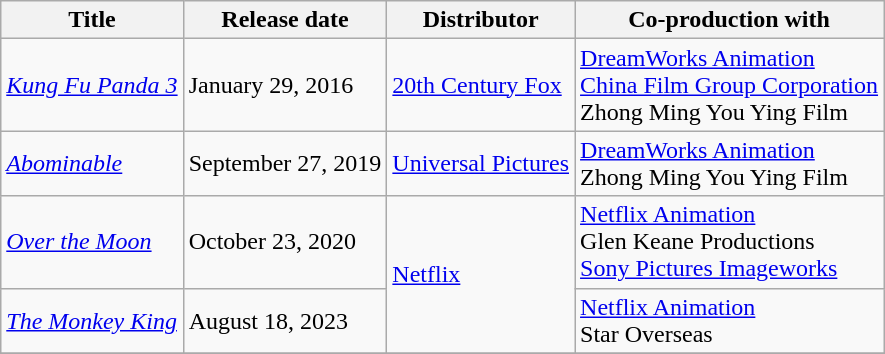<table class="wikitable">
<tr>
<th>Title</th>
<th>Release date</th>
<th>Distributor</th>
<th>Co-production with</th>
</tr>
<tr>
<td><em><a href='#'>Kung Fu Panda 3</a></em></td>
<td>January 29, 2016</td>
<td><a href='#'>20th Century Fox</a></td>
<td><a href='#'>DreamWorks Animation</a><br><a href='#'>China Film Group Corporation</a><br>Zhong Ming You Ying Film</td>
</tr>
<tr>
<td><em><a href='#'>Abominable</a></em></td>
<td>September 27, 2019</td>
<td><a href='#'>Universal Pictures</a></td>
<td><a href='#'>DreamWorks Animation</a><br>Zhong Ming You Ying Film</td>
</tr>
<tr>
<td><em><a href='#'>Over the Moon</a></em></td>
<td>October 23, 2020</td>
<td rowspan="2"><a href='#'>Netflix</a></td>
<td><a href='#'>Netflix Animation</a><br>Glen Keane Productions<br><a href='#'>Sony Pictures Imageworks</a></td>
</tr>
<tr>
<td><em><a href='#'>The Monkey King</a></em></td>
<td>August 18, 2023</td>
<td><a href='#'>Netflix Animation</a><br>Star Overseas</td>
</tr>
<tr>
</tr>
</table>
